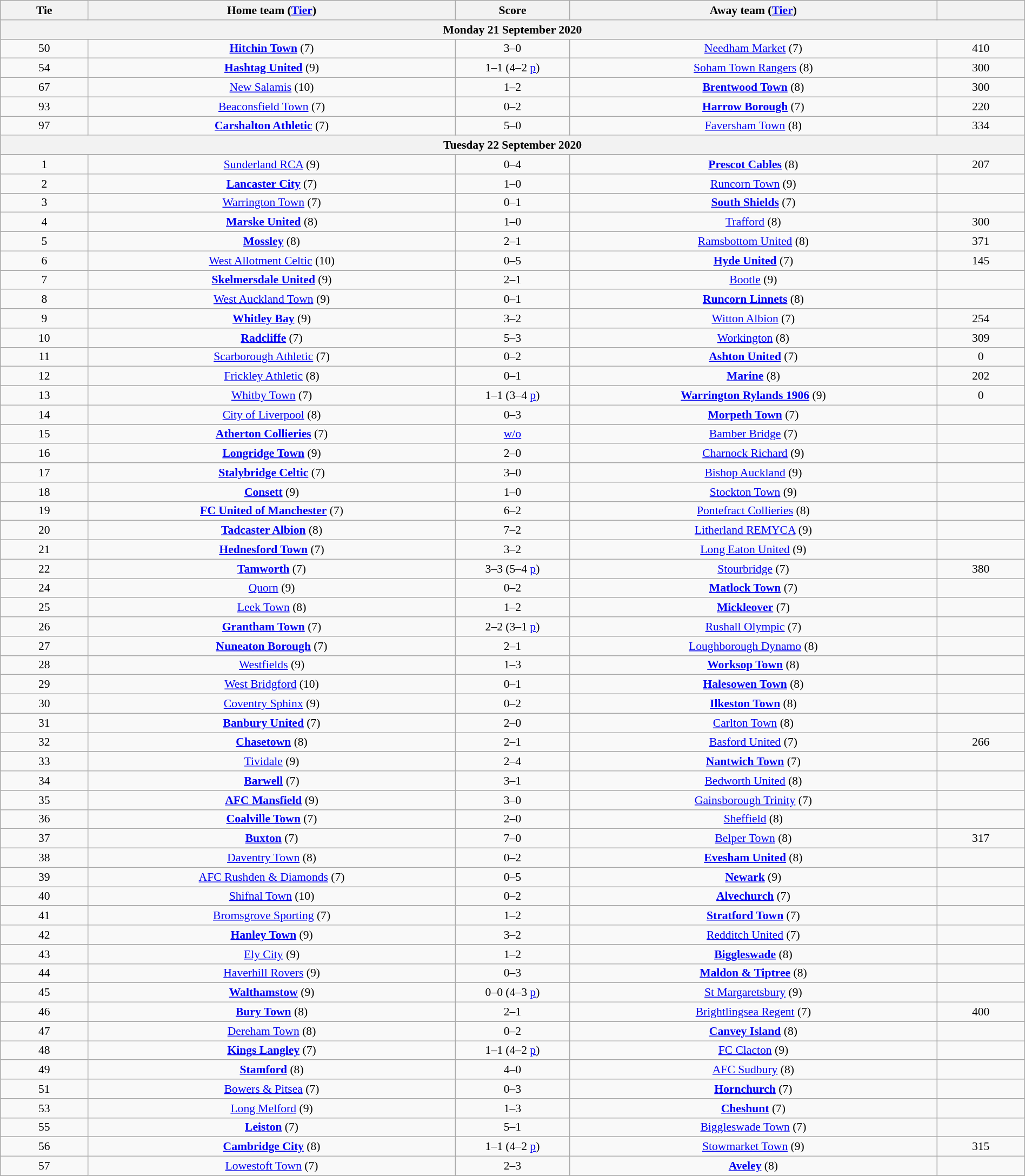<table class="wikitable" style="text-align:center; font-size:90%; width:100%">
<tr>
<th scope="col" style="width:  8.43%;">Tie</th>
<th scope="col" style="width: 35.29%;">Home team (<a href='#'>Tier</a>)</th>
<th scope="col" style="width: 11.00%;">Score</th>
<th scope="col" style="width: 35.29%;">Away team (<a href='#'>Tier</a>)</th>
<th scope="col" style="width:  8.43%;"></th>
</tr>
<tr>
<th colspan="5"><strong>Monday 21 September 2020</strong></th>
</tr>
<tr>
<td>50</td>
<td><strong><a href='#'>Hitchin Town</a></strong> (7)</td>
<td>3–0</td>
<td><a href='#'>Needham Market</a> (7)</td>
<td>410</td>
</tr>
<tr>
<td>54</td>
<td><strong><a href='#'>Hashtag United</a></strong> (9)</td>
<td>1–1 (4–2 <a href='#'>p</a>)</td>
<td><a href='#'>Soham Town Rangers</a> (8)</td>
<td>300</td>
</tr>
<tr>
<td>67</td>
<td><a href='#'>New Salamis</a> (10)</td>
<td>1–2</td>
<td><strong><a href='#'>Brentwood Town</a></strong> (8)</td>
<td>300</td>
</tr>
<tr>
<td>93</td>
<td><a href='#'>Beaconsfield Town</a> (7)</td>
<td>0–2</td>
<td><strong><a href='#'>Harrow Borough</a></strong> (7)</td>
<td>220</td>
</tr>
<tr>
<td>97</td>
<td><strong><a href='#'>Carshalton Athletic</a></strong> (7)</td>
<td>5–0</td>
<td><a href='#'>Faversham Town</a> (8)</td>
<td>334</td>
</tr>
<tr>
<th colspan="5"><strong>Tuesday 22 September 2020</strong></th>
</tr>
<tr>
<td>1</td>
<td><a href='#'>Sunderland RCA</a> (9)</td>
<td>0–4</td>
<td><strong><a href='#'>Prescot Cables</a></strong> (8)</td>
<td>207</td>
</tr>
<tr>
<td>2</td>
<td><strong><a href='#'>Lancaster City</a></strong> (7)</td>
<td>1–0</td>
<td><a href='#'>Runcorn Town</a> (9)</td>
<td></td>
</tr>
<tr>
<td>3</td>
<td><a href='#'>Warrington Town</a> (7)</td>
<td>0–1</td>
<td><strong><a href='#'>South Shields</a></strong> (7)</td>
<td></td>
</tr>
<tr>
<td>4</td>
<td><strong><a href='#'>Marske United</a></strong> (8)</td>
<td>1–0</td>
<td><a href='#'>Trafford</a> (8)</td>
<td>300</td>
</tr>
<tr>
<td>5</td>
<td><strong><a href='#'>Mossley</a></strong> (8)</td>
<td>2–1</td>
<td><a href='#'>Ramsbottom United</a> (8)</td>
<td>371</td>
</tr>
<tr>
<td>6</td>
<td><a href='#'>West Allotment Celtic</a> (10)</td>
<td>0–5</td>
<td><strong><a href='#'>Hyde United</a></strong> (7)</td>
<td>145</td>
</tr>
<tr>
<td>7</td>
<td><strong><a href='#'>Skelmersdale United</a></strong> (9)</td>
<td>2–1</td>
<td><a href='#'>Bootle</a> (9)</td>
<td></td>
</tr>
<tr>
<td>8</td>
<td><a href='#'>West Auckland Town</a> (9)</td>
<td>0–1</td>
<td><strong><a href='#'>Runcorn Linnets</a></strong> (8)</td>
<td></td>
</tr>
<tr>
<td>9</td>
<td><strong><a href='#'>Whitley Bay</a></strong> (9)</td>
<td>3–2</td>
<td><a href='#'>Witton Albion</a> (7)</td>
<td>254</td>
</tr>
<tr>
<td>10</td>
<td><strong><a href='#'>Radcliffe</a></strong> (7)</td>
<td>5–3</td>
<td><a href='#'>Workington</a> (8)</td>
<td>309</td>
</tr>
<tr>
<td>11</td>
<td><a href='#'>Scarborough Athletic</a> (7)</td>
<td>0–2</td>
<td><strong><a href='#'>Ashton United</a></strong> (7)</td>
<td>0</td>
</tr>
<tr>
<td>12</td>
<td><a href='#'>Frickley Athletic</a> (8)</td>
<td>0–1</td>
<td><strong><a href='#'>Marine</a></strong> (8)</td>
<td>202</td>
</tr>
<tr>
<td>13</td>
<td><a href='#'>Whitby Town</a> (7)</td>
<td>1–1 (3–4 <a href='#'>p</a>)</td>
<td><strong><a href='#'>Warrington Rylands 1906</a></strong> (9)</td>
<td>0</td>
</tr>
<tr>
<td>14</td>
<td><a href='#'>City of Liverpool</a> (8)</td>
<td>0–3</td>
<td><strong><a href='#'>Morpeth Town</a></strong> (7)</td>
<td></td>
</tr>
<tr>
<td>15</td>
<td><strong><a href='#'>Atherton Collieries</a></strong> (7)</td>
<td><a href='#'>w/o</a></td>
<td><a href='#'>Bamber Bridge</a> (7)</td>
<td></td>
</tr>
<tr>
<td>16</td>
<td><strong><a href='#'>Longridge Town</a></strong> (9)</td>
<td>2–0</td>
<td><a href='#'>Charnock Richard</a> (9)</td>
<td></td>
</tr>
<tr>
<td>17</td>
<td><strong><a href='#'>Stalybridge Celtic</a></strong> (7)</td>
<td>3–0</td>
<td><a href='#'>Bishop Auckland</a> (9)</td>
<td></td>
</tr>
<tr>
<td>18</td>
<td><strong><a href='#'>Consett</a></strong> (9)</td>
<td>1–0</td>
<td><a href='#'>Stockton Town</a> (9)</td>
<td></td>
</tr>
<tr>
<td>19</td>
<td><strong><a href='#'>FC United of Manchester</a></strong> (7)</td>
<td>6–2</td>
<td><a href='#'>Pontefract Collieries</a> (8)</td>
<td></td>
</tr>
<tr>
<td>20</td>
<td><strong><a href='#'>Tadcaster Albion</a></strong> (8)</td>
<td>7–2</td>
<td><a href='#'>Litherland REMYCA</a> (9)</td>
<td></td>
</tr>
<tr>
<td>21</td>
<td><strong><a href='#'>Hednesford Town</a></strong> (7)</td>
<td>3–2</td>
<td><a href='#'>Long Eaton United</a> (9)</td>
<td></td>
</tr>
<tr>
<td>22</td>
<td><strong><a href='#'>Tamworth</a></strong> (7)</td>
<td>3–3 (5–4 <a href='#'>p</a>)</td>
<td><a href='#'>Stourbridge</a> (7)</td>
<td>380</td>
</tr>
<tr>
<td>24</td>
<td><a href='#'>Quorn</a> (9)</td>
<td>0–2</td>
<td><strong><a href='#'>Matlock Town</a></strong> (7)</td>
<td></td>
</tr>
<tr>
<td>25</td>
<td><a href='#'>Leek Town</a> (8)</td>
<td>1–2</td>
<td><strong><a href='#'>Mickleover</a></strong> (7)</td>
<td></td>
</tr>
<tr>
<td>26</td>
<td><strong><a href='#'>Grantham Town</a></strong> (7)</td>
<td>2–2 (3–1 <a href='#'>p</a>)</td>
<td><a href='#'>Rushall Olympic</a> (7)</td>
<td></td>
</tr>
<tr>
<td>27</td>
<td><strong><a href='#'>Nuneaton Borough</a></strong> (7)</td>
<td>2–1</td>
<td><a href='#'>Loughborough Dynamo</a> (8)</td>
<td></td>
</tr>
<tr>
<td>28</td>
<td><a href='#'>Westfields</a> (9)</td>
<td>1–3</td>
<td><strong><a href='#'>Worksop Town</a></strong> (8)</td>
<td></td>
</tr>
<tr>
<td>29</td>
<td><a href='#'>West Bridgford</a> (10)</td>
<td>0–1</td>
<td><strong><a href='#'>Halesowen Town</a></strong> (8)</td>
<td></td>
</tr>
<tr>
<td>30</td>
<td><a href='#'>Coventry Sphinx</a> (9)</td>
<td>0–2</td>
<td><strong><a href='#'>Ilkeston Town</a></strong> (8)</td>
<td></td>
</tr>
<tr>
<td>31</td>
<td><strong><a href='#'>Banbury United</a></strong> (7)</td>
<td>2–0</td>
<td><a href='#'>Carlton Town</a> (8)</td>
<td></td>
</tr>
<tr>
<td>32</td>
<td><strong><a href='#'>Chasetown</a></strong> (8)</td>
<td>2–1</td>
<td><a href='#'>Basford United</a> (7)</td>
<td>266</td>
</tr>
<tr>
<td>33</td>
<td><a href='#'>Tividale</a> (9)</td>
<td>2–4</td>
<td><strong><a href='#'>Nantwich Town</a></strong> (7)</td>
<td></td>
</tr>
<tr>
<td>34</td>
<td><strong><a href='#'>Barwell</a></strong> (7)</td>
<td>3–1</td>
<td><a href='#'>Bedworth United</a> (8)</td>
<td></td>
</tr>
<tr>
<td>35</td>
<td><strong><a href='#'>AFC Mansfield</a></strong> (9)</td>
<td>3–0</td>
<td><a href='#'>Gainsborough Trinity</a> (7)</td>
<td></td>
</tr>
<tr>
<td>36</td>
<td><strong><a href='#'>Coalville Town</a></strong> (7)</td>
<td>2–0</td>
<td><a href='#'>Sheffield</a> (8)</td>
<td></td>
</tr>
<tr>
<td>37</td>
<td><strong><a href='#'>Buxton</a></strong> (7)</td>
<td>7–0</td>
<td><a href='#'>Belper Town</a> (8)</td>
<td>317</td>
</tr>
<tr>
<td>38</td>
<td><a href='#'>Daventry Town</a> (8)</td>
<td>0–2</td>
<td><strong><a href='#'>Evesham United</a></strong> (8)</td>
<td></td>
</tr>
<tr>
<td>39</td>
<td><a href='#'>AFC Rushden & Diamonds</a> (7)</td>
<td>0–5</td>
<td><strong><a href='#'>Newark</a></strong> (9)</td>
<td></td>
</tr>
<tr>
<td>40</td>
<td><a href='#'>Shifnal Town</a> (10)</td>
<td>0–2</td>
<td><strong><a href='#'>Alvechurch</a></strong> (7)</td>
<td></td>
</tr>
<tr>
<td>41</td>
<td><a href='#'>Bromsgrove Sporting</a> (7)</td>
<td>1–2</td>
<td><strong><a href='#'>Stratford Town</a></strong> (7)</td>
<td></td>
</tr>
<tr>
<td>42</td>
<td><strong><a href='#'>Hanley Town</a></strong> (9)</td>
<td>3–2</td>
<td><a href='#'>Redditch United</a> (7)</td>
<td></td>
</tr>
<tr>
<td>43</td>
<td><a href='#'>Ely City</a> (9)</td>
<td>1–2</td>
<td><strong><a href='#'>Biggleswade</a></strong> (8)</td>
<td></td>
</tr>
<tr>
<td>44</td>
<td><a href='#'>Haverhill Rovers</a> (9)</td>
<td>0–3</td>
<td><strong><a href='#'>Maldon & Tiptree</a></strong> (8)</td>
<td></td>
</tr>
<tr>
<td>45</td>
<td><strong><a href='#'>Walthamstow</a></strong> (9)</td>
<td>0–0 (4–3 <a href='#'>p</a>)</td>
<td><a href='#'>St Margaretsbury</a> (9)</td>
<td></td>
</tr>
<tr>
<td>46</td>
<td><strong><a href='#'>Bury Town</a></strong> (8)</td>
<td>2–1</td>
<td><a href='#'>Brightlingsea Regent</a> (7)</td>
<td>400</td>
</tr>
<tr>
<td>47</td>
<td><a href='#'>Dereham Town</a> (8)</td>
<td>0–2</td>
<td><strong><a href='#'>Canvey Island</a></strong> (8)</td>
<td></td>
</tr>
<tr>
<td>48</td>
<td><strong><a href='#'>Kings Langley</a></strong> (7)</td>
<td>1–1 (4–2 <a href='#'>p</a>)</td>
<td><a href='#'>FC Clacton</a> (9)</td>
<td></td>
</tr>
<tr>
<td>49</td>
<td><strong><a href='#'>Stamford</a></strong> (8)</td>
<td>4–0</td>
<td><a href='#'>AFC Sudbury</a> (8)</td>
<td></td>
</tr>
<tr>
<td>51</td>
<td><a href='#'>Bowers & Pitsea</a> (7)</td>
<td>0–3</td>
<td><strong><a href='#'>Hornchurch</a></strong> (7)</td>
<td></td>
</tr>
<tr>
<td>53</td>
<td><a href='#'>Long Melford</a> (9)</td>
<td>1–3</td>
<td><strong><a href='#'>Cheshunt</a></strong> (7)</td>
<td></td>
</tr>
<tr>
<td>55</td>
<td><strong><a href='#'>Leiston</a></strong> (7)</td>
<td>5–1</td>
<td><a href='#'>Biggleswade Town</a> (7)</td>
<td></td>
</tr>
<tr>
<td>56</td>
<td><strong><a href='#'>Cambridge City</a></strong> (8)</td>
<td>1–1 (4–2 <a href='#'>p</a>)</td>
<td><a href='#'>Stowmarket Town</a> (9)</td>
<td>315</td>
</tr>
<tr>
<td>57</td>
<td><a href='#'>Lowestoft Town</a> (7)</td>
<td>2–3</td>
<td><strong><a href='#'>Aveley</a></strong> (8)</td>
<td></td>
</tr>
</table>
